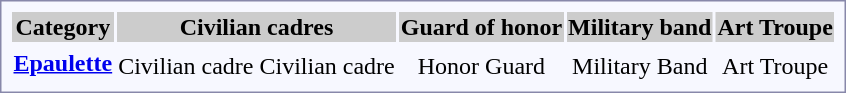<table style="border:1px solid #8888aa; background-color:#f7f8ff; padding:5px;  margin: 0px 12px 12px 0px;">
<tr style="background-color:#CCCCCC; width: 100%">
<th>Category</th>
<th colspan=8>Civilian cadres</th>
<th colspan=2>Guard of honor</th>
<th colspan=3>Military band</th>
<th colspan=3>Art Troupe<br></th>
</tr>
<tr style="text-align:center;">
<td rowspan=2><strong><a href='#'>Epaulette</a></strong></td>
<td colspan=6></td>
<td colspan=2></td>
<td colspan=2></td>
<td colspan=3></td>
<td colspan=3></td>
</tr>
<tr style="text-align:center;">
<td colspan=6>Civilian cadre<br></td>
<td colspan=2>Civilian cadre<br></td>
<td colspan=2>Honor Guard</td>
<td colspan=3>Military Band</td>
<td colspan=3>Art Troupe</td>
</tr>
</table>
